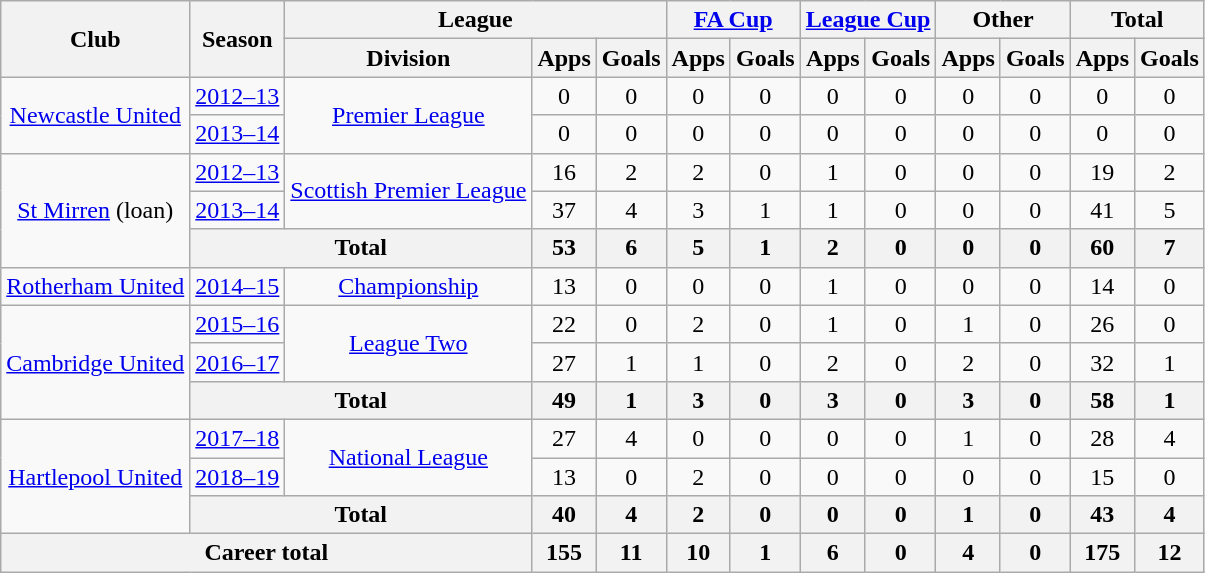<table class="wikitable" style="text-align: center">
<tr>
<th rowspan="2">Club</th>
<th rowspan="2">Season</th>
<th colspan="3">League</th>
<th colspan="2"><a href='#'>FA Cup</a></th>
<th colspan="2"><a href='#'>League Cup</a></th>
<th colspan="2">Other</th>
<th colspan="2">Total</th>
</tr>
<tr>
<th>Division</th>
<th>Apps</th>
<th>Goals</th>
<th>Apps</th>
<th>Goals</th>
<th>Apps</th>
<th>Goals</th>
<th>Apps</th>
<th>Goals</th>
<th>Apps</th>
<th>Goals</th>
</tr>
<tr>
<td rowspan="2"><a href='#'>Newcastle United</a></td>
<td><a href='#'>2012–13</a></td>
<td rowspan="2"><a href='#'>Premier League</a></td>
<td>0</td>
<td>0</td>
<td>0</td>
<td>0</td>
<td>0</td>
<td>0</td>
<td>0</td>
<td>0</td>
<td>0</td>
<td>0</td>
</tr>
<tr>
<td><a href='#'>2013–14</a></td>
<td>0</td>
<td>0</td>
<td>0</td>
<td>0</td>
<td>0</td>
<td>0</td>
<td>0</td>
<td>0</td>
<td>0</td>
<td>0</td>
</tr>
<tr>
<td rowspan="3"><a href='#'>St Mirren</a> (loan)</td>
<td><a href='#'>2012–13</a></td>
<td rowspan="2"><a href='#'>Scottish Premier League</a></td>
<td>16</td>
<td>2</td>
<td>2</td>
<td>0</td>
<td>1</td>
<td>0</td>
<td>0</td>
<td>0</td>
<td>19</td>
<td>2</td>
</tr>
<tr>
<td><a href='#'>2013–14</a></td>
<td>37</td>
<td>4</td>
<td>3</td>
<td>1</td>
<td>1</td>
<td>0</td>
<td>0</td>
<td>0</td>
<td>41</td>
<td>5</td>
</tr>
<tr>
<th colspan=2>Total</th>
<th>53</th>
<th>6</th>
<th>5</th>
<th>1</th>
<th>2</th>
<th>0</th>
<th>0</th>
<th>0</th>
<th>60</th>
<th>7</th>
</tr>
<tr>
<td><a href='#'>Rotherham United</a></td>
<td><a href='#'>2014–15</a></td>
<td><a href='#'>Championship</a></td>
<td>13</td>
<td>0</td>
<td>0</td>
<td>0</td>
<td>1</td>
<td>0</td>
<td>0</td>
<td>0</td>
<td>14</td>
<td>0</td>
</tr>
<tr>
<td rowspan="3"><a href='#'>Cambridge United</a></td>
<td><a href='#'>2015–16</a></td>
<td rowspan="2"><a href='#'>League Two</a></td>
<td>22</td>
<td>0</td>
<td>2</td>
<td>0</td>
<td>1</td>
<td>0</td>
<td>1</td>
<td>0</td>
<td>26</td>
<td>0</td>
</tr>
<tr>
<td><a href='#'>2016–17</a></td>
<td>27</td>
<td>1</td>
<td>1</td>
<td>0</td>
<td>2</td>
<td>0</td>
<td>2</td>
<td>0</td>
<td>32</td>
<td>1</td>
</tr>
<tr>
<th colspan=2>Total</th>
<th>49</th>
<th>1</th>
<th>3</th>
<th>0</th>
<th>3</th>
<th>0</th>
<th>3</th>
<th>0</th>
<th>58</th>
<th>1</th>
</tr>
<tr>
<td rowspan="3"><a href='#'>Hartlepool United</a></td>
<td><a href='#'>2017–18</a></td>
<td rowspan="2"><a href='#'>National League</a></td>
<td>27</td>
<td>4</td>
<td>0</td>
<td>0</td>
<td>0</td>
<td>0</td>
<td>1</td>
<td>0</td>
<td>28</td>
<td>4</td>
</tr>
<tr>
<td><a href='#'>2018–19</a></td>
<td>13</td>
<td>0</td>
<td>2</td>
<td>0</td>
<td>0</td>
<td>0</td>
<td>0</td>
<td>0</td>
<td>15</td>
<td>0</td>
</tr>
<tr>
<th colspan=2>Total</th>
<th>40</th>
<th>4</th>
<th>2</th>
<th>0</th>
<th>0</th>
<th>0</th>
<th>1</th>
<th>0</th>
<th>43</th>
<th>4</th>
</tr>
<tr>
<th colspan="3">Career total</th>
<th>155</th>
<th>11</th>
<th>10</th>
<th>1</th>
<th>6</th>
<th>0</th>
<th>4</th>
<th>0</th>
<th>175</th>
<th>12</th>
</tr>
</table>
